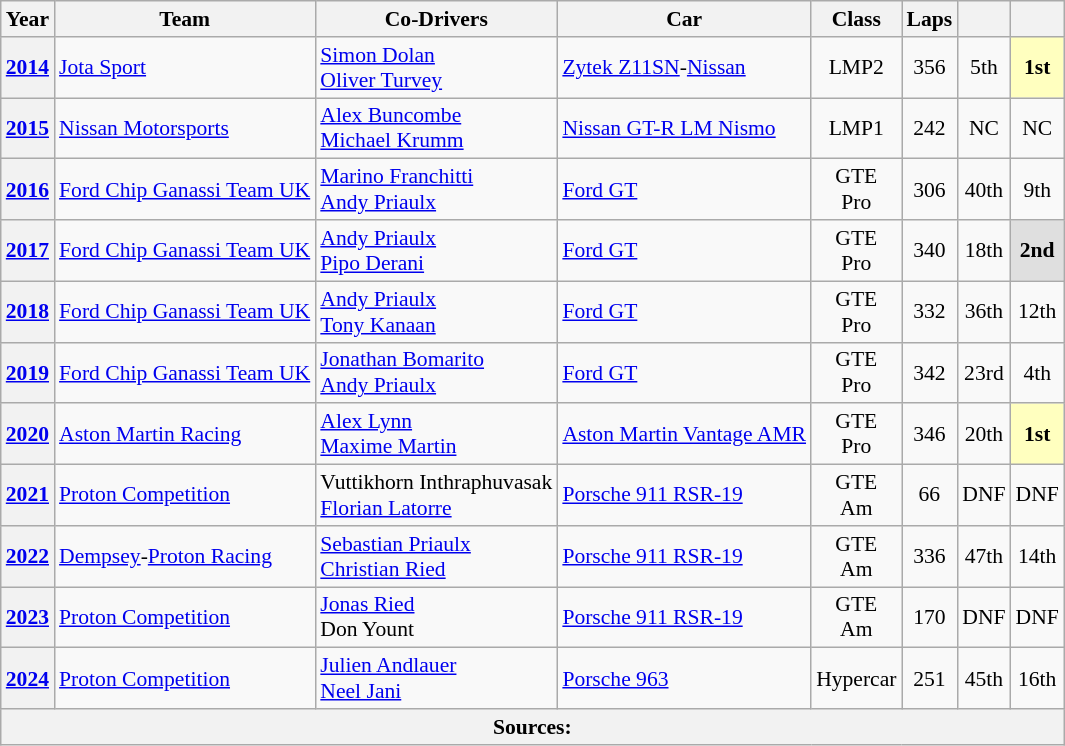<table class="wikitable" style="text-align:center; font-size:90%">
<tr>
<th>Year</th>
<th>Team</th>
<th>Co-Drivers</th>
<th>Car</th>
<th>Class</th>
<th>Laps</th>
<th></th>
<th></th>
</tr>
<tr>
<th><a href='#'>2014</a></th>
<td align="left"> <a href='#'>Jota Sport</a></td>
<td align="left"> <a href='#'>Simon Dolan</a><br> <a href='#'>Oliver Turvey</a></td>
<td align="left"><a href='#'>Zytek Z11SN</a>-<a href='#'>Nissan</a></td>
<td>LMP2</td>
<td>356</td>
<td>5th</td>
<td style="background:#FFFFBF;"><strong>1st</strong></td>
</tr>
<tr>
<th><a href='#'>2015</a></th>
<td align="left"> <a href='#'>Nissan Motorsports</a></td>
<td align="left"> <a href='#'>Alex Buncombe</a><br> <a href='#'>Michael Krumm</a></td>
<td align="left"><a href='#'>Nissan GT-R LM Nismo</a></td>
<td>LMP1</td>
<td>242</td>
<td>NC</td>
<td>NC</td>
</tr>
<tr>
<th><a href='#'>2016</a></th>
<td align="left"> <a href='#'>Ford Chip Ganassi Team UK</a></td>
<td align="left"> <a href='#'>Marino Franchitti</a><br> <a href='#'>Andy Priaulx</a></td>
<td align="left"><a href='#'>Ford GT</a></td>
<td>GTE<br>Pro</td>
<td>306</td>
<td>40th</td>
<td>9th</td>
</tr>
<tr>
<th><a href='#'>2017</a></th>
<td align="left"> <a href='#'>Ford Chip Ganassi Team UK</a></td>
<td align="left"> <a href='#'>Andy Priaulx</a><br> <a href='#'>Pipo Derani</a></td>
<td align="left"><a href='#'>Ford GT</a></td>
<td>GTE<br>Pro</td>
<td>340</td>
<td>18th</td>
<td style="background:#DFDFDF;"><strong>2nd</strong></td>
</tr>
<tr>
<th><a href='#'>2018</a></th>
<td align="left"> <a href='#'>Ford Chip Ganassi Team UK</a></td>
<td align="left"> <a href='#'>Andy Priaulx</a><br> <a href='#'>Tony Kanaan</a></td>
<td align="left"><a href='#'>Ford GT</a></td>
<td>GTE<br>Pro</td>
<td>332</td>
<td>36th</td>
<td>12th</td>
</tr>
<tr>
<th><a href='#'>2019</a></th>
<td align="left"> <a href='#'>Ford Chip Ganassi Team UK</a></td>
<td align="left"> <a href='#'>Jonathan Bomarito</a><br> <a href='#'>Andy Priaulx</a></td>
<td align="left"><a href='#'>Ford GT</a></td>
<td>GTE<br>Pro</td>
<td>342</td>
<td>23rd</td>
<td>4th</td>
</tr>
<tr>
<th><a href='#'>2020</a></th>
<td align="left"> <a href='#'>Aston Martin Racing</a></td>
<td align="left"> <a href='#'>Alex Lynn</a><br> <a href='#'>Maxime Martin</a></td>
<td align="left"><a href='#'>Aston Martin Vantage AMR</a></td>
<td>GTE<br>Pro</td>
<td>346</td>
<td>20th</td>
<td style="background:#FFFFBF;"><strong>1st</strong></td>
</tr>
<tr>
<th><a href='#'>2021</a></th>
<td align="left"> <a href='#'>Proton Competition</a></td>
<td align="left"> Vuttikhorn Inthraphuvasak<br> <a href='#'>Florian Latorre</a></td>
<td align="left"><a href='#'>Porsche 911 RSR-19</a></td>
<td>GTE<br>Am</td>
<td>66</td>
<td>DNF</td>
<td>DNF</td>
</tr>
<tr>
<th><a href='#'>2022</a></th>
<td align="left"> <a href='#'>Dempsey</a>-<a href='#'>Proton Racing</a></td>
<td align="left"> <a href='#'>Sebastian Priaulx</a><br> <a href='#'>Christian Ried</a></td>
<td align="left"><a href='#'>Porsche 911 RSR-19</a></td>
<td>GTE<br>Am</td>
<td>336</td>
<td>47th</td>
<td>14th</td>
</tr>
<tr>
<th><a href='#'>2023</a></th>
<td align="left"> <a href='#'>Proton Competition</a></td>
<td align="left"> <a href='#'>Jonas Ried</a><br> Don Yount</td>
<td align="left"><a href='#'>Porsche 911 RSR-19</a></td>
<td>GTE<br>Am</td>
<td>170</td>
<td>DNF</td>
<td>DNF</td>
</tr>
<tr>
<th><a href='#'>2024</a></th>
<td align="left"> <a href='#'>Proton Competition</a></td>
<td align="left"> <a href='#'>Julien Andlauer</a><br> <a href='#'>Neel Jani</a></td>
<td align="left"><a href='#'>Porsche 963</a></td>
<td>Hypercar</td>
<td>251</td>
<td>45th</td>
<td>16th</td>
</tr>
<tr>
<th colspan="8">Sources:</th>
</tr>
</table>
